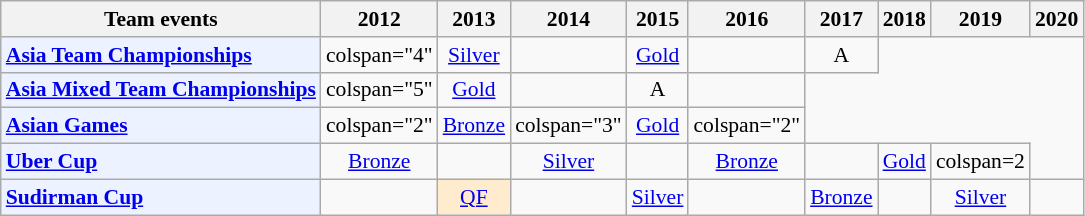<table class="wikitable" style="font-size: 90%; text-align:center">
<tr>
<th>Team events</th>
<th>2012</th>
<th>2013</th>
<th>2014</th>
<th>2015</th>
<th>2016</th>
<th>2017</th>
<th>2018</th>
<th>2019</th>
<th>2020</th>
</tr>
<tr>
<td bgcolor="#ECF2FF"; align="left"><strong><a href='#'>Asia Team Championships</a></strong></td>
<td>colspan="4" </td>
<td> <a href='#'>Silver</a></td>
<td></td>
<td> <a href='#'>Gold</a></td>
<td></td>
<td>A</td>
</tr>
<tr>
<td bgcolor="#ECF2FF"; align="left"><strong><a href='#'>Asia Mixed Team Championships</a></strong></td>
<td>colspan="5" </td>
<td> <a href='#'>Gold</a></td>
<td></td>
<td>A</td>
<td></td>
</tr>
<tr>
<td bgcolor="#ECF2FF"; align="left"><strong><a href='#'>Asian Games</a></strong></td>
<td>colspan="2" </td>
<td> <a href='#'>Bronze</a></td>
<td>colspan="3" </td>
<td> <a href='#'>Gold</a></td>
<td>colspan="2" </td>
</tr>
<tr>
<td bgcolor="#ECF2FF"; align="left"><strong><a href='#'>Uber Cup</a></strong></td>
<td> <a href='#'>Bronze</a></td>
<td></td>
<td> <a href='#'>Silver</a></td>
<td></td>
<td> <a href='#'>Bronze</a></td>
<td></td>
<td> <a href='#'>Gold</a></td>
<td>colspan=2 </td>
</tr>
<tr>
<td bgcolor="#ECF2FF"; align="left"><strong><a href='#'>Sudirman Cup</a></strong></td>
<td></td>
<td bgcolor=FFEBCD><a href='#'>QF</a></td>
<td></td>
<td> <a href='#'>Silver</a></td>
<td></td>
<td> <a href='#'>Bronze</a></td>
<td></td>
<td> <a href='#'>Silver</a></td>
<td></td>
</tr>
</table>
